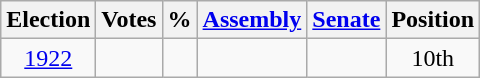<table class=wikitable style=text-align:center>
<tr>
<th>Election</th>
<th>Votes</th>
<th>%</th>
<th><a href='#'>Assembly</a></th>
<th><a href='#'>Senate</a></th>
<th>Position</th>
</tr>
<tr>
<td><a href='#'>1922</a></td>
<td></td>
<td></td>
<td></td>
<td></td>
<td>10th</td>
</tr>
</table>
